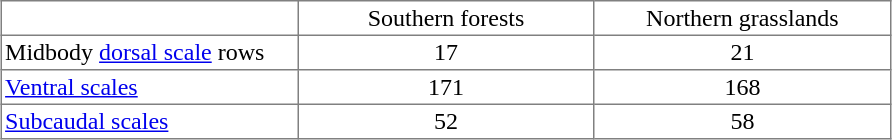<table cellspacing=0 cellpadding=2 align="center" border=1 style="border-collapse: collapse;">
<tr>
<td style="width:30%"></td>
<td style="width:30%" align="center">Southern forests</td>
<td style="width:30%" align="center">Northern grasslands</td>
</tr>
<tr>
<td>Midbody <a href='#'>dorsal scale</a> rows</td>
<td align="center">17</td>
<td align="center">21</td>
</tr>
<tr>
<td><a href='#'>Ventral scales</a></td>
<td align="center">171</td>
<td align="center">168</td>
</tr>
<tr>
<td><a href='#'>Subcaudal scales</a></td>
<td align="center">52</td>
<td align="center">58</td>
</tr>
</table>
